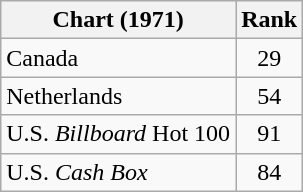<table class="wikitable sortable">
<tr>
<th>Chart (1971)</th>
<th style="text-align:center;">Rank</th>
</tr>
<tr>
<td>Canada </td>
<td style="text-align:center;">29</td>
</tr>
<tr>
<td>Netherlands </td>
<td align="center">54</td>
</tr>
<tr>
<td>U.S. <em>Billboard</em> Hot 100</td>
<td style="text-align:center;">91</td>
</tr>
<tr>
<td>U.S. <em>Cash Box</em> </td>
<td style="text-align:center;">84</td>
</tr>
</table>
